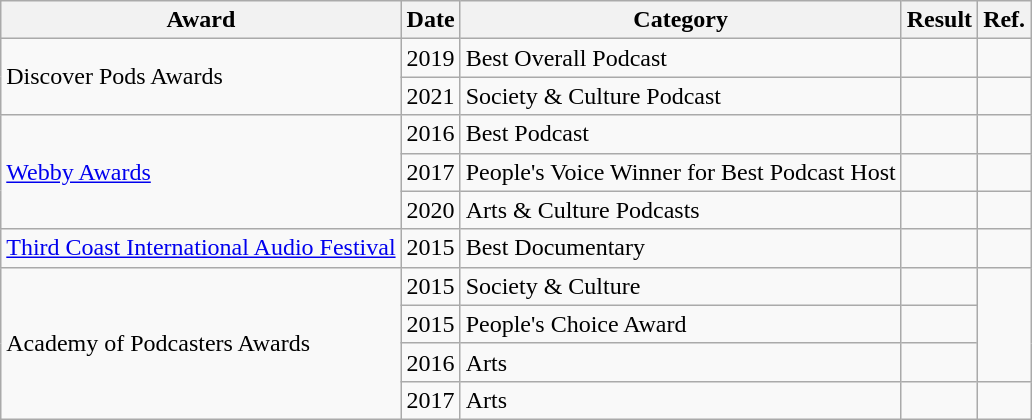<table class="wikitable sortable">
<tr>
<th>Award</th>
<th>Date</th>
<th>Category</th>
<th>Result</th>
<th>Ref.</th>
</tr>
<tr>
<td rowspan="2">Discover Pods Awards</td>
<td>2019</td>
<td>Best Overall Podcast</td>
<td></td>
<td></td>
</tr>
<tr>
<td>2021</td>
<td>Society & Culture Podcast</td>
<td></td>
<td></td>
</tr>
<tr>
<td rowspan="3"><a href='#'>Webby Awards</a></td>
<td>2016</td>
<td>Best Podcast</td>
<td></td>
<td></td>
</tr>
<tr>
<td>2017</td>
<td>People's Voice Winner for Best Podcast Host</td>
<td></td>
<td></td>
</tr>
<tr>
<td>2020</td>
<td>Arts & Culture Podcasts</td>
<td></td>
<td></td>
</tr>
<tr>
<td><a href='#'>Third Coast International Audio Festival</a></td>
<td>2015</td>
<td>Best Documentary</td>
<td></td>
<td></td>
</tr>
<tr>
<td rowspan="4">Academy of Podcasters Awards</td>
<td>2015</td>
<td>Society & Culture</td>
<td></td>
<td rowspan="3"></td>
</tr>
<tr>
<td>2015</td>
<td>People's Choice Award</td>
<td></td>
</tr>
<tr>
<td>2016</td>
<td>Arts</td>
<td></td>
</tr>
<tr>
<td>2017</td>
<td>Arts</td>
<td></td>
<td></td>
</tr>
</table>
